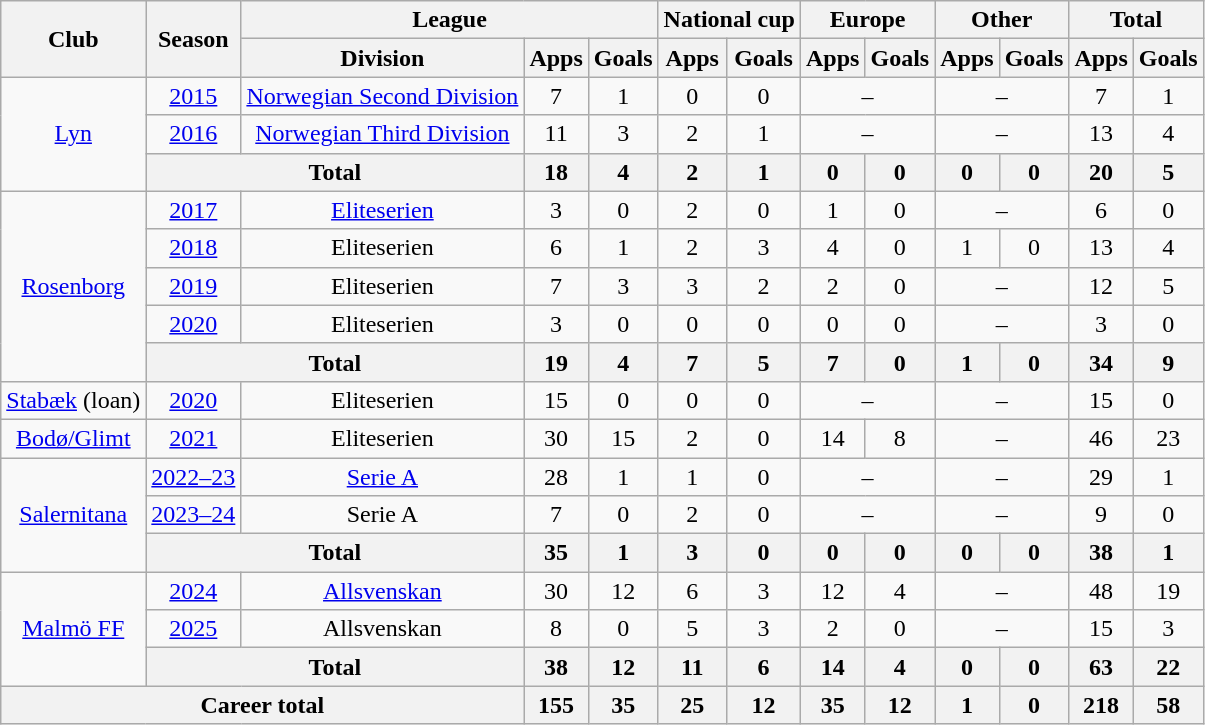<table class="wikitable" style="text-align:center">
<tr>
<th rowspan="2">Club</th>
<th rowspan="2">Season</th>
<th colspan="3">League</th>
<th colspan="2">National cup</th>
<th colspan="2">Europe</th>
<th colspan="2">Other</th>
<th colspan="2">Total</th>
</tr>
<tr>
<th>Division</th>
<th>Apps</th>
<th>Goals</th>
<th>Apps</th>
<th>Goals</th>
<th>Apps</th>
<th>Goals</th>
<th>Apps</th>
<th>Goals</th>
<th>Apps</th>
<th>Goals</th>
</tr>
<tr>
<td rowspan="3"><a href='#'>Lyn</a></td>
<td><a href='#'>2015</a></td>
<td><a href='#'>Norwegian Second Division</a></td>
<td>7</td>
<td>1</td>
<td>0</td>
<td>0</td>
<td colspan="2">–</td>
<td colspan="2">–</td>
<td>7</td>
<td>1</td>
</tr>
<tr>
<td><a href='#'>2016</a></td>
<td><a href='#'>Norwegian Third Division</a></td>
<td>11</td>
<td>3</td>
<td>2</td>
<td>1</td>
<td colspan="2">–</td>
<td colspan="2">–</td>
<td>13</td>
<td>4</td>
</tr>
<tr>
<th colspan="2">Total</th>
<th>18</th>
<th>4</th>
<th>2</th>
<th>1</th>
<th>0</th>
<th>0</th>
<th>0</th>
<th>0</th>
<th>20</th>
<th>5</th>
</tr>
<tr>
<td rowspan="5"><a href='#'>Rosenborg</a></td>
<td><a href='#'>2017</a></td>
<td><a href='#'>Eliteserien</a></td>
<td>3</td>
<td>0</td>
<td>2</td>
<td>0</td>
<td>1</td>
<td>0</td>
<td colspan="2">–</td>
<td>6</td>
<td>0</td>
</tr>
<tr>
<td><a href='#'>2018</a></td>
<td>Eliteserien</td>
<td>6</td>
<td>1</td>
<td>2</td>
<td>3</td>
<td>4</td>
<td>0</td>
<td>1</td>
<td>0</td>
<td>13</td>
<td>4</td>
</tr>
<tr>
<td><a href='#'>2019</a></td>
<td>Eliteserien</td>
<td>7</td>
<td>3</td>
<td>3</td>
<td>2</td>
<td>2</td>
<td>0</td>
<td colspan="2">–</td>
<td>12</td>
<td>5</td>
</tr>
<tr>
<td><a href='#'>2020</a></td>
<td>Eliteserien</td>
<td>3</td>
<td>0</td>
<td>0</td>
<td>0</td>
<td>0</td>
<td>0</td>
<td colspan="2">–</td>
<td>3</td>
<td>0</td>
</tr>
<tr>
<th colspan="2">Total</th>
<th>19</th>
<th>4</th>
<th>7</th>
<th>5</th>
<th>7</th>
<th>0</th>
<th>1</th>
<th>0</th>
<th>34</th>
<th>9</th>
</tr>
<tr>
<td><a href='#'>Stabæk</a> (loan)</td>
<td><a href='#'>2020</a></td>
<td>Eliteserien</td>
<td>15</td>
<td>0</td>
<td>0</td>
<td>0</td>
<td colspan="2">–</td>
<td colspan="2">–</td>
<td>15</td>
<td>0</td>
</tr>
<tr>
<td><a href='#'>Bodø/Glimt</a></td>
<td><a href='#'>2021</a></td>
<td>Eliteserien</td>
<td>30</td>
<td>15</td>
<td>2</td>
<td>0</td>
<td>14</td>
<td>8</td>
<td colspan="2">–</td>
<td>46</td>
<td>23</td>
</tr>
<tr>
<td rowspan="3"><a href='#'>Salernitana</a></td>
<td><a href='#'>2022–23</a></td>
<td><a href='#'>Serie A</a></td>
<td>28</td>
<td>1</td>
<td>1</td>
<td>0</td>
<td colspan="2">–</td>
<td colspan="2">–</td>
<td>29</td>
<td>1</td>
</tr>
<tr>
<td><a href='#'>2023–24</a></td>
<td>Serie A</td>
<td>7</td>
<td>0</td>
<td>2</td>
<td>0</td>
<td colspan="2">–</td>
<td colspan="2">–</td>
<td>9</td>
<td>0</td>
</tr>
<tr>
<th colspan="2">Total</th>
<th>35</th>
<th>1</th>
<th>3</th>
<th>0</th>
<th>0</th>
<th>0</th>
<th>0</th>
<th>0</th>
<th>38</th>
<th>1</th>
</tr>
<tr>
<td rowspan="3"><a href='#'>Malmö FF</a></td>
<td><a href='#'>2024</a></td>
<td><a href='#'>Allsvenskan</a></td>
<td>30</td>
<td>12</td>
<td>6</td>
<td>3</td>
<td>12</td>
<td>4</td>
<td colspan="2">–</td>
<td>48</td>
<td>19</td>
</tr>
<tr>
<td><a href='#'>2025</a></td>
<td>Allsvenskan</td>
<td>8</td>
<td>0</td>
<td>5</td>
<td>3</td>
<td>2</td>
<td>0</td>
<td colspan="2">–</td>
<td>15</td>
<td>3</td>
</tr>
<tr>
<th colspan="2">Total</th>
<th>38</th>
<th>12</th>
<th>11</th>
<th>6</th>
<th>14</th>
<th>4</th>
<th>0</th>
<th>0</th>
<th>63</th>
<th>22</th>
</tr>
<tr>
<th colspan="3">Career total</th>
<th>155</th>
<th>35</th>
<th>25</th>
<th>12</th>
<th>35</th>
<th>12</th>
<th>1</th>
<th>0</th>
<th>218</th>
<th>58</th>
</tr>
</table>
